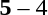<table style="text-align:center">
<tr>
<th width=200></th>
<th width=100></th>
<th width=200></th>
</tr>
<tr>
<td align=right><strong></strong></td>
<td><strong>5</strong> – 4</td>
<td align=left></td>
</tr>
</table>
